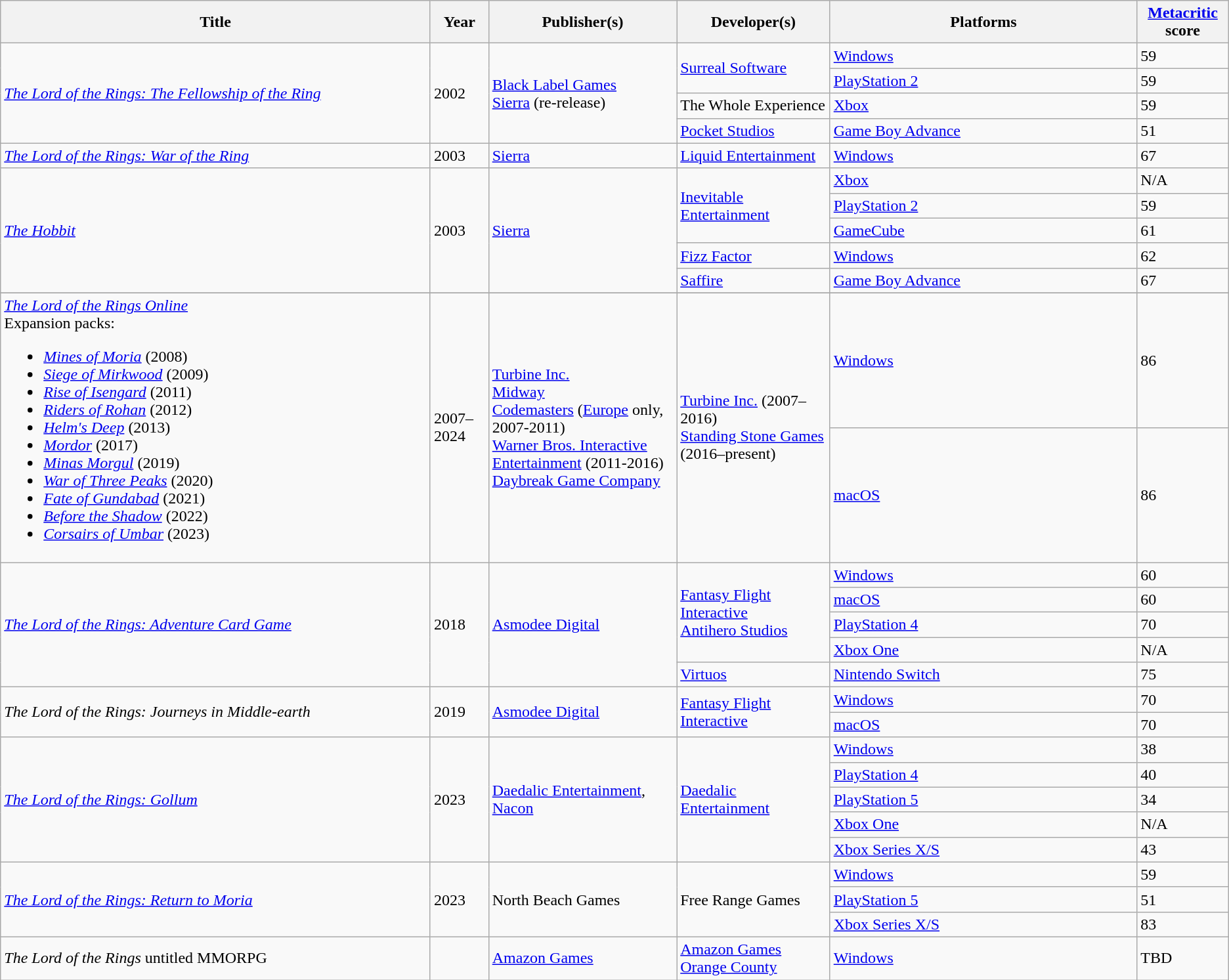<table class="wikitable sortable">
<tr>
<th class="unsortable" width="35%">Title</th>
<th>Year</th>
<th>Publisher(s)</th>
<th>Developer(s)</th>
<th width="25%">Platforms</th>
<th><a href='#'>Metacritic</a> score</th>
</tr>
<tr>
<td rowspan="4"><em><a href='#'>The Lord of the Rings: The Fellowship of the Ring</a></em></td>
<td rowspan="4">2002</td>
<td rowspan="4"><a href='#'>Black Label Games</a> <br><a href='#'>Sierra</a> (re-release)</td>
<td rowspan="2"><a href='#'>Surreal Software</a></td>
<td><a href='#'>Windows</a></td>
<td>59</td>
</tr>
<tr>
<td><a href='#'>PlayStation 2</a></td>
<td>59</td>
</tr>
<tr>
<td>The Whole Experience</td>
<td><a href='#'>Xbox</a></td>
<td>59</td>
</tr>
<tr>
<td><a href='#'>Pocket Studios</a></td>
<td><a href='#'>Game Boy Advance</a></td>
<td>51</td>
</tr>
<tr>
<td><em><a href='#'>The Lord of the Rings: War of the Ring</a></em></td>
<td>2003</td>
<td><a href='#'>Sierra</a></td>
<td><a href='#'>Liquid Entertainment</a></td>
<td><a href='#'>Windows</a></td>
<td>67</td>
</tr>
<tr>
<td rowspan="5"><em><a href='#'>The Hobbit</a></em></td>
<td rowspan="5">2003</td>
<td rowspan="5"><a href='#'>Sierra</a></td>
<td rowspan="3"><a href='#'>Inevitable Entertainment</a></td>
<td><a href='#'>Xbox</a></td>
<td>N/A</td>
</tr>
<tr>
<td><a href='#'>PlayStation 2</a></td>
<td>59</td>
</tr>
<tr>
<td><a href='#'>GameCube</a></td>
<td>61</td>
</tr>
<tr>
<td><a href='#'>Fizz Factor</a></td>
<td><a href='#'>Windows</a></td>
<td>62</td>
</tr>
<tr>
<td><a href='#'>Saffire</a></td>
<td><a href='#'>Game Boy Advance</a></td>
<td>67</td>
</tr>
<tr>
</tr>
<tr>
<td rowspan="2"><em><a href='#'>The Lord of the Rings Online</a></em> <br>Expansion packs:<br><ul><li><em><a href='#'>Mines of Moria</a></em> (2008)</li><li><em><a href='#'>Siege of Mirkwood</a></em> (2009)</li><li><em><a href='#'>Rise of Isengard</a></em> (2011)</li><li><em><a href='#'>Riders of Rohan</a></em> (2012)</li><li><em><a href='#'>Helm's Deep</a></em> (2013)</li><li><em><a href='#'>Mordor</a></em> (2017)</li><li><em><a href='#'>Minas Morgul</a></em> (2019)</li><li><em><a href='#'>War of Three Peaks</a></em> (2020)</li><li><em><a href='#'>Fate of Gundabad</a></em> (2021)</li><li><em><a href='#'>Before the Shadow</a></em> (2022)</li><li><em><a href='#'>Corsairs of Umbar</a></em> (2023)</li></ul></td>
<td rowspan="2">2007–2024</td>
<td rowspan="2"><a href='#'>Turbine Inc.</a> <br><a href='#'>Midway</a> <br><a href='#'>Codemasters</a> (<a href='#'>Europe</a> only, 2007-2011) <br><a href='#'>Warner Bros. Interactive Entertainment</a> (2011-2016) <br><a href='#'>Daybreak Game Company</a></td>
<td rowspan="2"><a href='#'>Turbine Inc.</a> (2007–2016) <br><a href='#'>Standing Stone Games</a> (2016–present)</td>
<td><a href='#'>Windows</a></td>
<td>86</td>
</tr>
<tr>
<td><a href='#'>macOS</a></td>
<td>86</td>
</tr>
<tr>
<td rowspan="5"><em><a href='#'>The Lord of the Rings: Adventure Card Game</a></em></td>
<td rowspan="5">2018</td>
<td rowspan="5"><a href='#'>Asmodee Digital</a></td>
<td rowspan="4"><a href='#'>Fantasy Flight Interactive</a><br><a href='#'>Antihero Studios</a></td>
<td><a href='#'>Windows</a></td>
<td>60</td>
</tr>
<tr>
<td><a href='#'>macOS</a></td>
<td>60</td>
</tr>
<tr>
<td><a href='#'>PlayStation 4</a></td>
<td>70</td>
</tr>
<tr>
<td><a href='#'>Xbox One</a></td>
<td>N/A</td>
</tr>
<tr>
<td><a href='#'>Virtuos</a></td>
<td><a href='#'>Nintendo Switch</a></td>
<td>75</td>
</tr>
<tr>
<td rowspan="2"><em>The Lord of the Rings: Journeys in Middle-earth</em></td>
<td rowspan="2">2019</td>
<td rowspan="2"><a href='#'>Asmodee Digital</a></td>
<td rowspan="2"><a href='#'>Fantasy Flight Interactive</a></td>
<td><a href='#'>Windows</a></td>
<td>70</td>
</tr>
<tr>
<td><a href='#'>macOS</a></td>
<td>70</td>
</tr>
<tr>
<td rowspan="5"><em><a href='#'>The Lord of the Rings: Gollum</a></em></td>
<td rowspan="5">2023</td>
<td rowspan="5"><a href='#'>Daedalic Entertainment</a>, <a href='#'>Nacon</a></td>
<td rowspan="5"><a href='#'>Daedalic Entertainment</a></td>
<td><a href='#'>Windows</a></td>
<td>38</td>
</tr>
<tr>
<td><a href='#'>PlayStation 4</a></td>
<td>40</td>
</tr>
<tr>
<td><a href='#'>PlayStation 5</a></td>
<td>34</td>
</tr>
<tr>
<td><a href='#'>Xbox One</a></td>
<td>N/A</td>
</tr>
<tr>
<td><a href='#'>Xbox Series X/S</a></td>
<td>43</td>
</tr>
<tr>
<td rowspan="3"><em><a href='#'>The Lord of the Rings: Return to Moria</a></em></td>
<td rowspan="3">2023</td>
<td rowspan="3">North Beach Games</td>
<td rowspan="3">Free Range Games</td>
<td><a href='#'>Windows</a></td>
<td>59</td>
</tr>
<tr>
<td><a href='#'>PlayStation 5</a></td>
<td>51</td>
</tr>
<tr>
<td><a href='#'>Xbox Series X/S</a></td>
<td>83</td>
</tr>
<tr>
<td><em>The Lord of the Rings</em> untitled MMORPG</td>
<td></td>
<td><a href='#'>Amazon Games</a></td>
<td><a href='#'>Amazon Games Orange County</a></td>
<td><a href='#'>Windows</a></td>
<td>TBD</td>
</tr>
</table>
